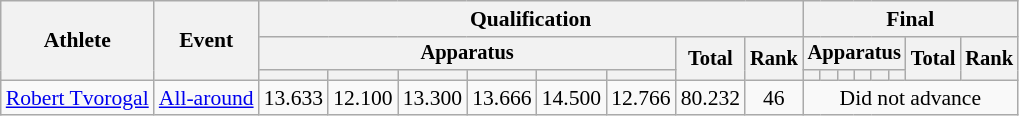<table class="wikitable" style="font-size:90%">
<tr>
<th rowspan=3>Athlete</th>
<th rowspan=3>Event</th>
<th colspan =8>Qualification</th>
<th colspan =8>Final</th>
</tr>
<tr style="font-size:95%">
<th colspan=6>Apparatus</th>
<th rowspan=2>Total</th>
<th rowspan=2>Rank</th>
<th colspan=6>Apparatus</th>
<th rowspan=2>Total</th>
<th rowspan=2>Rank</th>
</tr>
<tr style="font-size:95%">
<th></th>
<th></th>
<th></th>
<th></th>
<th></th>
<th></th>
<th></th>
<th></th>
<th></th>
<th></th>
<th></th>
<th></th>
</tr>
<tr align=center>
<td align=left><a href='#'>Robert Tvorogal</a></td>
<td align=left><a href='#'>All-around</a></td>
<td>13.633</td>
<td>12.100</td>
<td>13.300</td>
<td>13.666</td>
<td>14.500</td>
<td>12.766</td>
<td>80.232</td>
<td>46</td>
<td colspan=8>Did not advance</td>
</tr>
</table>
